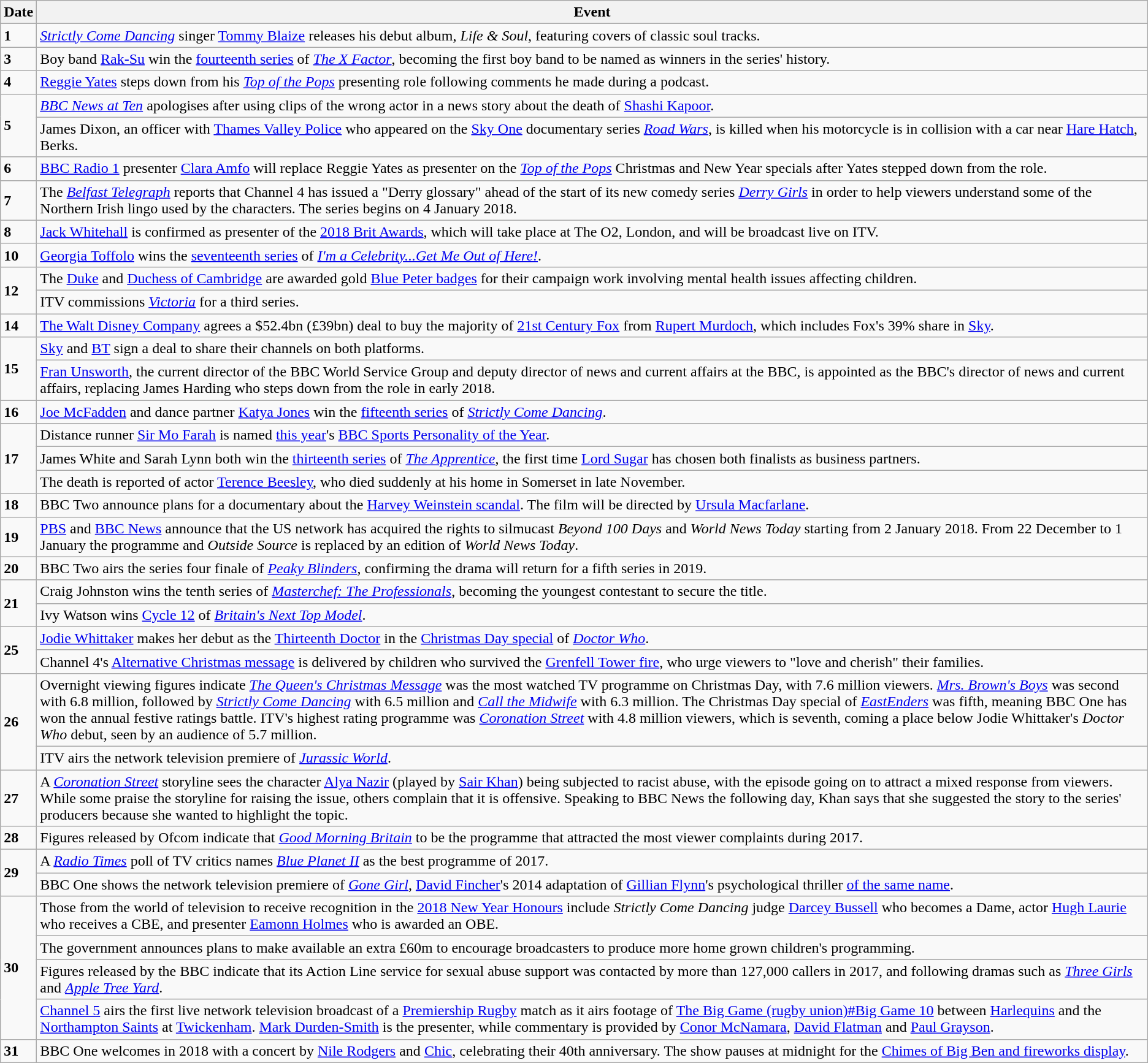<table class="wikitable">
<tr>
<th>Date</th>
<th>Event</th>
</tr>
<tr>
<td><strong>1</strong></td>
<td><em><a href='#'>Strictly Come Dancing</a></em> singer <a href='#'>Tommy Blaize</a> releases his debut album, <em>Life & Soul</em>, featuring covers of classic soul tracks.</td>
</tr>
<tr>
<td><strong>3</strong></td>
<td>Boy band <a href='#'>Rak-Su</a> win the <a href='#'>fourteenth series</a> of <em><a href='#'>The X Factor</a></em>, becoming the first boy band to be named as winners in the series' history.</td>
</tr>
<tr>
<td><strong>4</strong></td>
<td><a href='#'>Reggie Yates</a> steps down from his <em><a href='#'>Top of the Pops</a></em> presenting role following comments he made during a podcast.</td>
</tr>
<tr>
<td rowspan=2><strong>5</strong></td>
<td><em><a href='#'>BBC News at Ten</a></em> apologises after using clips of the wrong actor in a news story about the death of <a href='#'>Shashi Kapoor</a>.</td>
</tr>
<tr>
<td>James Dixon, an officer with <a href='#'>Thames Valley Police</a> who appeared on the <a href='#'>Sky One</a> documentary series <em><a href='#'>Road Wars</a></em>, is killed when his motorcycle is in collision with a car near <a href='#'>Hare Hatch</a>, Berks.</td>
</tr>
<tr>
<td><strong>6</strong></td>
<td><a href='#'>BBC Radio 1</a> presenter <a href='#'>Clara Amfo</a> will replace Reggie Yates as presenter on the <em><a href='#'>Top of the Pops</a></em> Christmas and New Year specials after Yates stepped down from the role.</td>
</tr>
<tr>
<td><strong>7</strong></td>
<td>The <em><a href='#'>Belfast Telegraph</a></em> reports that Channel 4 has issued a "Derry glossary" ahead of the start of its new comedy series <em><a href='#'>Derry Girls</a></em> in order to help viewers understand some of the Northern Irish lingo used by the characters. The series begins on 4 January 2018.</td>
</tr>
<tr>
<td><strong>8</strong></td>
<td><a href='#'>Jack Whitehall</a> is confirmed as presenter of the <a href='#'>2018 Brit Awards</a>, which will take place at The O2, London, and will be broadcast live on ITV.</td>
</tr>
<tr>
<td><strong>10</strong></td>
<td><a href='#'>Georgia Toffolo</a> wins the <a href='#'>seventeenth series</a> of <em><a href='#'>I'm a Celebrity...Get Me Out of Here!</a></em>.</td>
</tr>
<tr>
<td rowspan=2><strong>12</strong></td>
<td>The <a href='#'>Duke</a> and <a href='#'>Duchess of Cambridge</a> are awarded gold <a href='#'>Blue Peter badges</a> for their campaign work involving mental health issues affecting children.</td>
</tr>
<tr>
<td>ITV commissions <em><a href='#'>Victoria</a></em> for a third series.</td>
</tr>
<tr>
<td><strong>14</strong></td>
<td><a href='#'>The Walt Disney Company</a> agrees a $52.4bn (£39bn) deal to buy the majority of <a href='#'>21st Century Fox</a> from <a href='#'>Rupert Murdoch</a>, which includes Fox's 39% share in <a href='#'>Sky</a>.</td>
</tr>
<tr>
<td rowspan=2><strong>15</strong></td>
<td><a href='#'>Sky</a> and <a href='#'>BT</a> sign a deal to share their channels on both platforms.</td>
</tr>
<tr>
<td><a href='#'>Fran Unsworth</a>, the current director of the BBC World Service Group and deputy director of news and current affairs at the BBC, is appointed as the BBC's director of news and current affairs, replacing James Harding who steps down from the role in early 2018.</td>
</tr>
<tr>
<td><strong>16</strong></td>
<td><a href='#'>Joe McFadden</a> and dance partner <a href='#'>Katya Jones</a> win the <a href='#'>fifteenth series</a> of <em><a href='#'>Strictly Come Dancing</a></em>.</td>
</tr>
<tr>
<td rowspan=3><strong>17</strong></td>
<td>Distance runner <a href='#'>Sir Mo Farah</a> is named <a href='#'>this year</a>'s <a href='#'>BBC Sports Personality of the Year</a>.</td>
</tr>
<tr>
<td>James White and Sarah Lynn both win the <a href='#'>thirteenth series</a> of <em><a href='#'>The Apprentice</a></em>, the first time <a href='#'>Lord Sugar</a> has chosen both finalists as business partners.</td>
</tr>
<tr>
<td>The death is reported of actor <a href='#'>Terence Beesley</a>, who died suddenly at his home in Somerset in late November.</td>
</tr>
<tr>
<td><strong>18</strong></td>
<td>BBC Two announce plans for a documentary about the <a href='#'>Harvey Weinstein scandal</a>. The film will be directed by <a href='#'>Ursula Macfarlane</a>.</td>
</tr>
<tr>
<td><strong>19</strong></td>
<td><a href='#'>PBS</a> and <a href='#'>BBC News</a> announce that the US network has acquired the rights to silmucast <em>Beyond 100 Days</em> and <em>World News Today</em> starting from 2 January 2018. From 22 December to 1 January the programme and <em>Outside Source</em> is replaced by an edition of <em>World News Today</em>.</td>
</tr>
<tr>
<td><strong>20</strong></td>
<td>BBC Two airs the series four finale of <em><a href='#'>Peaky Blinders</a></em>, confirming the drama will return for a fifth series in 2019.</td>
</tr>
<tr>
<td rowspan=2><strong>21</strong></td>
<td>Craig Johnston wins the tenth series of <em><a href='#'>Masterchef: The Professionals</a></em>, becoming the youngest contestant to secure the title.</td>
</tr>
<tr>
<td>Ivy Watson wins <a href='#'>Cycle 12</a> of <em><a href='#'>Britain's Next Top Model</a></em>.</td>
</tr>
<tr>
<td rowspan=2><strong>25</strong></td>
<td><a href='#'>Jodie Whittaker</a> makes her debut as the <a href='#'>Thirteenth Doctor</a> in the <a href='#'>Christmas Day special</a> of <em><a href='#'>Doctor Who</a></em>.</td>
</tr>
<tr>
<td>Channel 4's <a href='#'>Alternative Christmas message</a> is delivered by children who survived the <a href='#'>Grenfell Tower fire</a>, who urge viewers to "love and cherish" their families.</td>
</tr>
<tr>
<td rowspan=2><strong>26</strong></td>
<td>Overnight viewing figures indicate <em><a href='#'>The Queen's Christmas Message</a></em> was the most watched TV programme on Christmas Day, with 7.6 million viewers. <em><a href='#'>Mrs. Brown's Boys</a></em> was second with 6.8 million, followed by <em><a href='#'>Strictly Come Dancing</a></em> with 6.5 million and <em><a href='#'>Call the Midwife</a></em> with 6.3 million. The Christmas Day special of <em><a href='#'>EastEnders</a></em> was fifth, meaning BBC One has won the annual festive ratings battle. ITV's highest rating programme was <em><a href='#'>Coronation Street</a></em> with 4.8 million viewers, which is seventh, coming a place below Jodie Whittaker's <em>Doctor Who</em> debut, seen by an audience of 5.7 million.</td>
</tr>
<tr>
<td>ITV airs the network television premiere of <em><a href='#'>Jurassic World</a></em>.</td>
</tr>
<tr>
<td><strong>27</strong></td>
<td>A <em><a href='#'>Coronation Street</a></em> storyline sees the character <a href='#'>Alya Nazir</a> (played by <a href='#'>Sair Khan</a>) being subjected to racist abuse, with the episode going on to attract a mixed response from viewers. While some praise the storyline for raising the issue, others complain that it is offensive. Speaking to BBC News the following day, Khan says that she suggested the story to the series' producers because she wanted to highlight the topic.</td>
</tr>
<tr>
<td><strong>28</strong></td>
<td>Figures released by Ofcom indicate that <em><a href='#'>Good Morning Britain</a></em> to be the programme that attracted the most viewer complaints during 2017.</td>
</tr>
<tr>
<td rowspan=2><strong>29</strong></td>
<td>A <em><a href='#'>Radio Times</a></em> poll of TV critics names <em><a href='#'>Blue Planet II</a></em> as the best programme of 2017.</td>
</tr>
<tr>
<td>BBC One shows the network television premiere of <em><a href='#'>Gone Girl</a></em>, <a href='#'>David Fincher</a>'s 2014 adaptation of <a href='#'>Gillian Flynn</a>'s psychological thriller <a href='#'>of the same name</a>.</td>
</tr>
<tr>
<td rowspan=4><strong>30</strong></td>
<td>Those from the world of television to receive recognition in the <a href='#'>2018 New Year Honours</a> include <em>Strictly Come Dancing</em> judge <a href='#'>Darcey Bussell</a> who becomes a Dame, actor <a href='#'>Hugh Laurie</a> who receives a CBE, and presenter <a href='#'>Eamonn Holmes</a> who is awarded an OBE.</td>
</tr>
<tr>
<td>The government announces plans to make available an extra £60m to encourage broadcasters to produce more home grown children's programming.</td>
</tr>
<tr>
<td>Figures released by the BBC indicate that its Action Line service for sexual abuse support was contacted by more than 127,000 callers in 2017, and following dramas such as <em><a href='#'>Three Girls</a></em> and <em><a href='#'>Apple Tree Yard</a></em>.</td>
</tr>
<tr>
<td><a href='#'>Channel 5</a> airs the first live network television broadcast of a <a href='#'>Premiership Rugby</a> match as it airs footage of <a href='#'>The Big Game (rugby union)#Big Game 10</a> between <a href='#'>Harlequins</a> and the <a href='#'>Northampton Saints</a> at <a href='#'>Twickenham</a>. <a href='#'>Mark Durden-Smith</a> is the presenter, while commentary is provided by <a href='#'>Conor McNamara</a>, <a href='#'>David Flatman</a> and <a href='#'>Paul Grayson</a>.</td>
</tr>
<tr>
<td><strong>31</strong></td>
<td>BBC One welcomes in 2018 with a concert by <a href='#'>Nile Rodgers</a> and <a href='#'>Chic</a>, celebrating their 40th anniversary. The show pauses at midnight for the <a href='#'>Chimes of Big Ben and fireworks display</a>.</td>
</tr>
</table>
